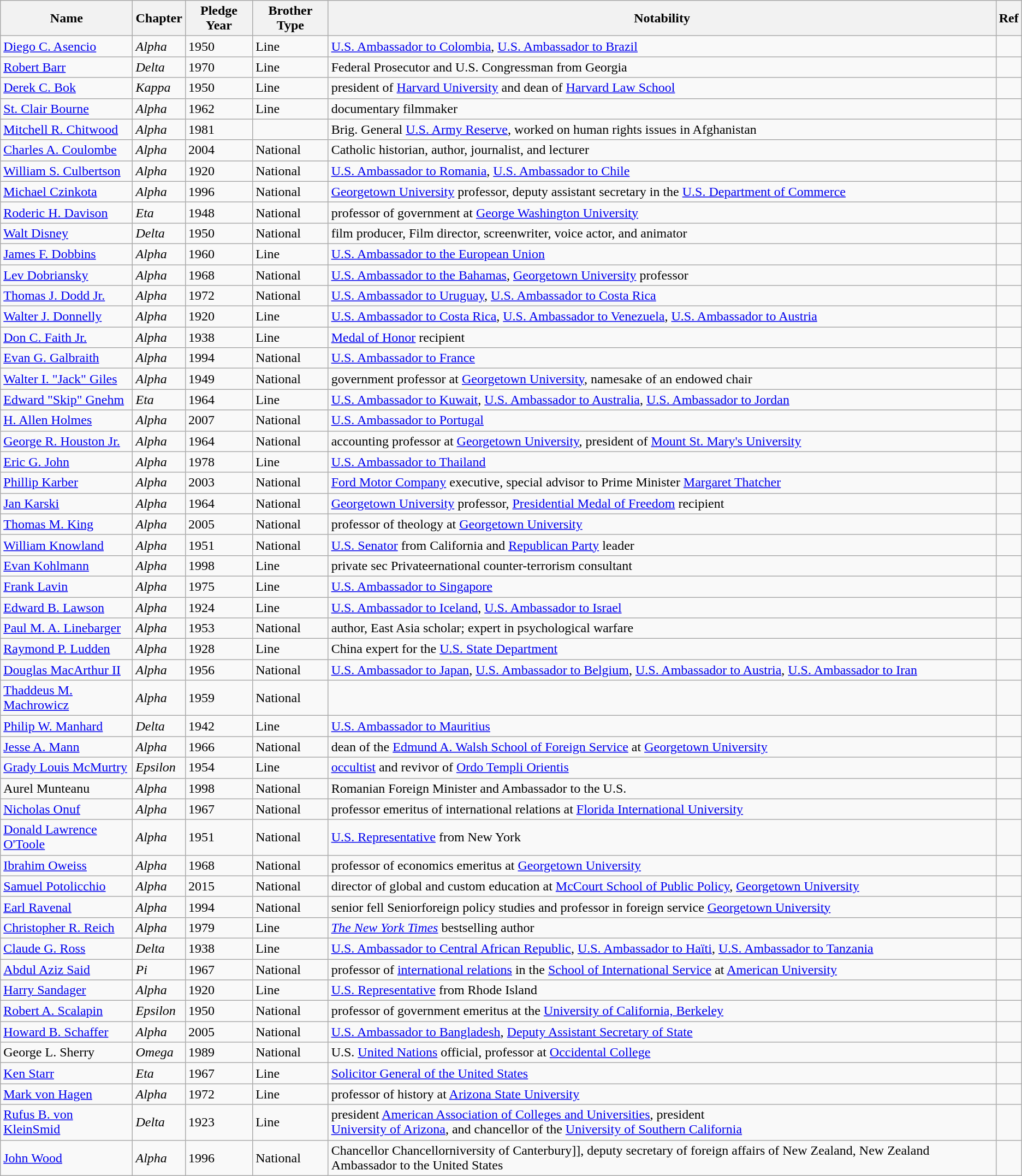<table class="wikitable sortable">
<tr>
<th>Name</th>
<th>Chapter</th>
<th>Pledge Year</th>
<th>Brother Type</th>
<th>Notability</th>
<th>Ref</th>
</tr>
<tr>
<td><a href='#'>Diego C. Asencio</a></td>
<td><em>Alpha</em></td>
<td>1950</td>
<td>Line</td>
<td><a href='#'>U.S. Ambassador to Colombia</a>, <a href='#'>U.S. Ambassador to Brazil</a></td>
<td></td>
</tr>
<tr>
<td><a href='#'>Robert Barr</a></td>
<td><em>Delta</em></td>
<td>1970</td>
<td>Line</td>
<td>Federal Prosecutor and U.S. Congressman from Georgia</td>
<td></td>
</tr>
<tr>
<td><a href='#'>Derek C. Bok</a></td>
<td><em>Kappa</em></td>
<td>1950</td>
<td>Line</td>
<td>president of <a href='#'>Harvard University</a> and dean of <a href='#'>Harvard Law School</a></td>
<td></td>
</tr>
<tr>
<td><a href='#'>St. Clair Bourne</a></td>
<td><em>Alpha</em></td>
<td>1962</td>
<td>Line</td>
<td>documentary filmmaker</td>
<td></td>
</tr>
<tr>
<td><a href='#'>Mitchell R. Chitwood</a></td>
<td><em>Alpha</em></td>
<td>1981</td>
<td></td>
<td>Brig. General <a href='#'>U.S. Army Reserve</a>, worked on human rights issues in Afghanistan</td>
<td></td>
</tr>
<tr>
<td><a href='#'>Charles A. Coulombe</a></td>
<td><em>Alpha</em></td>
<td>2004</td>
<td>National</td>
<td>Catholic historian, author, journalist, and lecturer</td>
<td></td>
</tr>
<tr>
<td><a href='#'>William S. Culbertson</a></td>
<td><em>Alpha</em></td>
<td>1920</td>
<td>National</td>
<td><a href='#'>U.S. Ambassador to Romania</a>, <a href='#'>U.S. Ambassador to Chile</a></td>
<td></td>
</tr>
<tr>
<td><a href='#'>Michael Czinkota</a></td>
<td><em>Alpha</em></td>
<td>1996</td>
<td>National</td>
<td><a href='#'>Georgetown University</a> professor, deputy assistant secretary in the <a href='#'>U.S. Department of Commerce</a></td>
<td></td>
</tr>
<tr>
<td><a href='#'>Roderic H. Davison</a></td>
<td><em>Eta</em></td>
<td>1948</td>
<td>National</td>
<td>professor of government at <a href='#'>George Washington University</a></td>
<td></td>
</tr>
<tr>
<td><a href='#'>Walt Disney</a></td>
<td><em>Delta</em></td>
<td>1950</td>
<td>National</td>
<td>film producer, Film director, screenwriter, voice actor, and animator</td>
<td></td>
</tr>
<tr>
<td><a href='#'>James F. Dobbins</a></td>
<td><em>Alpha</em></td>
<td>1960</td>
<td>Line</td>
<td><a href='#'>U.S. Ambassador to the European Union</a></td>
<td></td>
</tr>
<tr>
<td><a href='#'>Lev Dobriansky</a></td>
<td><em>Alpha</em></td>
<td>1968</td>
<td>National</td>
<td><a href='#'>U.S. Ambassador to the Bahamas</a>, <a href='#'>Georgetown University</a> professor</td>
<td></td>
</tr>
<tr>
<td><a href='#'>Thomas J. Dodd Jr.</a></td>
<td><em>Alpha</em></td>
<td>1972</td>
<td>National</td>
<td><a href='#'>U.S. Ambassador to Uruguay</a>, <a href='#'>U.S. Ambassador to Costa Rica</a></td>
<td></td>
</tr>
<tr>
<td><a href='#'>Walter J. Donnelly</a></td>
<td><em>Alpha</em></td>
<td>1920</td>
<td>Line</td>
<td><a href='#'>U.S. Ambassador to Costa Rica</a>, <a href='#'>U.S. Ambassador to Venezuela</a>, <a href='#'>U.S. Ambassador to Austria</a></td>
<td></td>
</tr>
<tr>
<td><a href='#'>Don C. Faith Jr.</a></td>
<td><em>Alpha</em></td>
<td>1938</td>
<td>Line</td>
<td><a href='#'>Medal of Honor</a> recipient</td>
<td></td>
</tr>
<tr>
<td><a href='#'>Evan G. Galbraith</a></td>
<td><em>Alpha</em></td>
<td>1994</td>
<td>National</td>
<td><a href='#'>U.S. Ambassador to France</a></td>
<td></td>
</tr>
<tr>
<td><a href='#'>Walter I. "Jack" Giles</a></td>
<td><em>Alpha</em></td>
<td>1949</td>
<td>National</td>
<td>government professor at <a href='#'>Georgetown University</a>, namesake of an endowed chair</td>
<td></td>
</tr>
<tr>
<td><a href='#'>Edward "Skip" Gnehm</a></td>
<td><em>Eta</em></td>
<td>1964</td>
<td>Line</td>
<td><a href='#'>U.S. Ambassador to Kuwait</a>, <a href='#'>U.S. Ambassador to Australia</a>, <a href='#'>U.S. Ambassador to Jordan</a></td>
<td></td>
</tr>
<tr>
<td><a href='#'>H. Allen Holmes</a></td>
<td><em>Alpha</em></td>
<td>2007</td>
<td>National</td>
<td><a href='#'>U.S. Ambassador to Portugal</a></td>
<td></td>
</tr>
<tr>
<td><a href='#'>George R. Houston Jr.</a></td>
<td><em>Alpha</em></td>
<td>1964</td>
<td>National</td>
<td>accounting professor at <a href='#'>Georgetown University</a>, president of <a href='#'>Mount St. Mary's University</a></td>
<td></td>
</tr>
<tr>
<td><a href='#'>Eric G. John</a></td>
<td><em>Alpha</em></td>
<td>1978</td>
<td>Line</td>
<td><a href='#'>U.S. Ambassador to Thailand</a></td>
<td></td>
</tr>
<tr>
<td><a href='#'>Phillip Karber</a></td>
<td><em>Alpha</em></td>
<td>2003</td>
<td>National</td>
<td><a href='#'>Ford Motor Company</a> executive, special advisor to Prime Minister <a href='#'>Margaret Thatcher</a></td>
<td></td>
</tr>
<tr>
<td><a href='#'>Jan Karski</a></td>
<td><em>Alpha</em></td>
<td>1964</td>
<td>National</td>
<td><a href='#'>Georgetown University</a> professor, <a href='#'>Presidential Medal of Freedom</a> recipient</td>
<td></td>
</tr>
<tr>
<td><a href='#'>Thomas M. King</a></td>
<td><em>Alpha</em></td>
<td>2005</td>
<td>National</td>
<td>professor of theology at <a href='#'>Georgetown University</a></td>
<td></td>
</tr>
<tr>
<td><a href='#'>William Knowland</a></td>
<td><em>Alpha</em></td>
<td>1951</td>
<td>National</td>
<td><a href='#'>U.S. Senator</a> from California and <a href='#'>Republican Party</a> leader</td>
<td></td>
</tr>
<tr>
<td><a href='#'>Evan Kohlmann</a></td>
<td><em>Alpha</em></td>
<td>1998</td>
<td>Line</td>
<td>private sec Privateernational counter-terrorism consultant</td>
<td></td>
</tr>
<tr>
<td><a href='#'>Frank Lavin</a></td>
<td><em>Alpha</em></td>
<td>1975</td>
<td>Line</td>
<td><a href='#'>U.S. Ambassador to Singapore</a></td>
<td></td>
</tr>
<tr>
<td><a href='#'>Edward B. Lawson</a></td>
<td><em>Alpha</em></td>
<td>1924</td>
<td>Line</td>
<td><a href='#'>U.S. Ambassador to Iceland</a>, <a href='#'>U.S. Ambassador to Israel</a></td>
<td></td>
</tr>
<tr>
<td><a href='#'>Paul M. A. Linebarger</a></td>
<td><em>Alpha</em></td>
<td>1953</td>
<td>National</td>
<td>author, East Asia scholar; expert in psychological warfare</td>
<td></td>
</tr>
<tr>
<td><a href='#'>Raymond P. Ludden</a></td>
<td><em>Alpha</em></td>
<td>1928</td>
<td>Line</td>
<td>China expert for the <a href='#'>U.S. State Department</a></td>
<td></td>
</tr>
<tr>
<td><a href='#'>Douglas MacArthur II</a></td>
<td><em>Alpha</em></td>
<td>1956</td>
<td>National</td>
<td><a href='#'>U.S. Ambassador to Japan</a>, <a href='#'>U.S. Ambassador to Belgium</a>, <a href='#'>U.S. Ambassador to Austria</a>, <a href='#'>U.S. Ambassador to Iran</a></td>
<td></td>
</tr>
<tr>
<td><a href='#'>Thaddeus M. Machrowicz</a></td>
<td><em>Alpha</em></td>
<td>1959</td>
<td>National</td>
<td politician  Politician></td>
</tr>
<tr>
<td><a href='#'>Philip W. Manhard</a></td>
<td><em>Delta</em></td>
<td>1942</td>
<td>Line</td>
<td><a href='#'>U.S. Ambassador to Mauritius</a></td>
<td></td>
</tr>
<tr>
<td><a href='#'>Jesse A. Mann</a></td>
<td><em>Alpha</em></td>
<td>1966</td>
<td>National</td>
<td>dean of the <a href='#'>Edmund A. Walsh School of Foreign Service</a> at <a href='#'>Georgetown University</a></td>
<td></td>
</tr>
<tr>
<td><a href='#'>Grady Louis McMurtry</a></td>
<td><em>Epsilon</em></td>
<td>1954</td>
<td>Line</td>
<td><a href='#'>occultist</a> and revivor of <a href='#'>Ordo Templi Orientis</a></td>
<td></td>
</tr>
<tr>
<td>Aurel Munteanu</td>
<td><em>Alpha</em></td>
<td>1998</td>
<td>National</td>
<td>Romanian Foreign Minister and Ambassador to the U.S.</td>
<td></td>
</tr>
<tr>
<td><a href='#'>Nicholas Onuf</a></td>
<td><em>Alpha</em></td>
<td>1967</td>
<td>National</td>
<td>professor emeritus of international relations at <a href='#'>Florida International University</a></td>
<td></td>
</tr>
<tr>
<td><a href='#'>Donald Lawrence O'Toole</a></td>
<td><em>Alpha</em></td>
<td>1951</td>
<td>National</td>
<td><a href='#'>U.S. Representative</a> from New York</td>
<td></td>
</tr>
<tr>
<td><a href='#'>Ibrahim Oweiss</a></td>
<td><em>Alpha</em></td>
<td>1968</td>
<td>National</td>
<td>professor of economics emeritus at <a href='#'>Georgetown University</a></td>
<td></td>
</tr>
<tr>
<td><a href='#'>Samuel Potolicchio</a></td>
<td><em>Alpha</em></td>
<td>2015</td>
<td>National</td>
<td>director of global and custom education at <a href='#'>McCourt School of Public Policy</a>, <a href='#'>Georgetown University</a></td>
<td></td>
</tr>
<tr>
<td><a href='#'>Earl Ravenal</a></td>
<td><em>Alpha</em></td>
<td>1994</td>
<td>National</td>
<td>senior fell Seniorforeign policy studies and professor in foreign service <a href='#'>Georgetown University</a></td>
<td></td>
</tr>
<tr>
<td><a href='#'>Christopher R. Reich</a></td>
<td><em>Alpha</em></td>
<td>1979</td>
<td>Line</td>
<td><em><a href='#'>The New York Times</a></em> bestselling author</td>
<td></td>
</tr>
<tr>
<td><a href='#'>Claude G. Ross</a></td>
<td><em>Delta</em></td>
<td>1938</td>
<td>Line</td>
<td><a href='#'>U.S. Ambassador to Central African Republic</a>, <a href='#'>U.S. Ambassador to Haïti</a>, <a href='#'>U.S. Ambassador to Tanzania</a></td>
<td></td>
</tr>
<tr>
<td><a href='#'>Abdul Aziz Said</a></td>
<td><em>Pi</em></td>
<td>1967</td>
<td>National</td>
<td>professor of <a href='#'>international relations</a> in the <a href='#'>School of International Service</a> at <a href='#'>American University</a></td>
<td></td>
</tr>
<tr>
<td><a href='#'>Harry Sandager</a></td>
<td><em>Alpha</em></td>
<td>1920</td>
<td>Line</td>
<td><a href='#'>U.S. Representative</a> from Rhode Island</td>
<td></td>
</tr>
<tr>
<td><a href='#'>Robert A. Scalapin</a></td>
<td><em>Epsilon</em></td>
<td>1950</td>
<td>National</td>
<td>professor of government emeritus at the <a href='#'>University of California, Berkeley</a></td>
<td></td>
</tr>
<tr>
<td><a href='#'>Howard B. Schaffer</a></td>
<td><em>Alpha</em></td>
<td>2005</td>
<td>National</td>
<td><a href='#'>U.S. Ambassador to Bangladesh</a>, <a href='#'>Deputy Assistant Secretary of State</a></td>
<td></td>
</tr>
<tr>
<td>George L. Sherry</td>
<td><em>Omega</em></td>
<td>1989</td>
<td>National</td>
<td>U.S. <a href='#'>United Nations</a> official, professor at <a href='#'>Occidental College</a></td>
<td></td>
</tr>
<tr>
<td><a href='#'>Ken Starr</a></td>
<td><em>Eta</em></td>
<td>1967</td>
<td>Line</td>
<td><a href='#'>Solicitor General of the United States</a></td>
<td></td>
</tr>
<tr>
<td><a href='#'>Mark von Hagen</a></td>
<td><em>Alpha</em></td>
<td>1972</td>
<td>Line</td>
<td>professor of history at <a href='#'>Arizona State University</a></td>
<td></td>
</tr>
<tr>
<td><a href='#'>Rufus B. von KleinSmid</a></td>
<td><em>Delta</em></td>
<td>1923</td>
<td>Line</td>
<td>president <a href='#'>American Association of Colleges and Universities</a>, president<br><a href='#'>University of Arizona</a>, and chancellor of the <a href='#'>University of Southern California</a></td>
<td></td>
</tr>
<tr>
<td><a href='#'>John Wood</a></td>
<td><em>Alpha</em></td>
<td>1996</td>
<td>National</td>
<td>Chancellor Chancellorniversity of Canterbury]], deputy secretary of foreign affairs of New Zealand, New Zealand Ambassador to the United States</td>
<td></td>
</tr>
</table>
